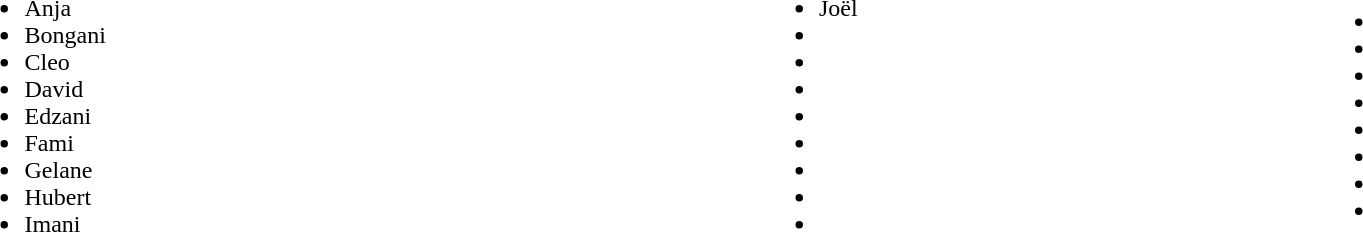<table width="90%">
<tr>
<td><br><ul><li>Anja</li><li>Bongani</li><li>Cleo</li><li>David</li><li>Edzani</li><li>Fami</li><li>Gelane</li><li>Hubert</li><li>Imani</li></ul></td>
<td><br><ul><li>Joël</li><li></li><li></li><li></li><li></li><li></li><li></li><li></li><li></li></ul></td>
<td><br><ul><li></li><li></li><li></li><li></li><li></li><li></li><li></li><li></li></ul></td>
</tr>
</table>
